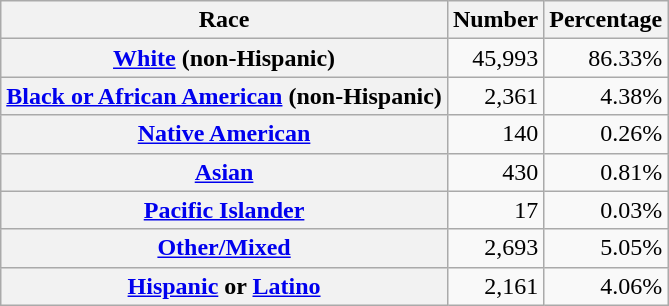<table class="wikitable" style="text-align:right">
<tr>
<th scope="col">Race</th>
<th scope="col">Number</th>
<th scope="col">Percentage</th>
</tr>
<tr>
<th scope="row"><a href='#'>White</a> (non-Hispanic)</th>
<td>45,993</td>
<td>86.33%</td>
</tr>
<tr>
<th scope="row"><a href='#'>Black or African American</a> (non-Hispanic)</th>
<td>2,361</td>
<td>4.38%</td>
</tr>
<tr>
<th scope="row"><a href='#'>Native American</a></th>
<td>140</td>
<td>0.26%</td>
</tr>
<tr>
<th scope="row"><a href='#'>Asian</a></th>
<td>430</td>
<td>0.81%</td>
</tr>
<tr>
<th scope="row"><a href='#'>Pacific Islander</a></th>
<td>17</td>
<td>0.03%</td>
</tr>
<tr>
<th scope="row"><a href='#'>Other/Mixed</a></th>
<td>2,693</td>
<td>5.05%</td>
</tr>
<tr>
<th scope="row"><a href='#'>Hispanic</a> or <a href='#'>Latino</a></th>
<td>2,161</td>
<td>4.06%</td>
</tr>
</table>
